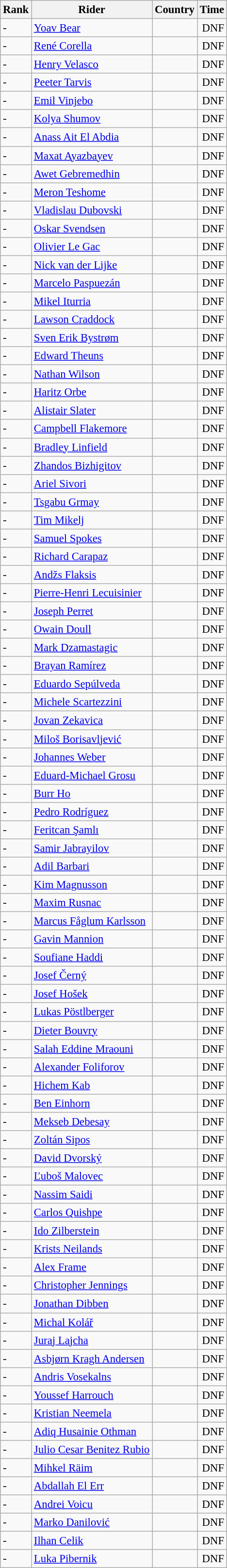<table class="wikitable" style="font-size:95%; text-align:left;">
<tr>
<th>Rank</th>
<th>Rider</th>
<th>Country</th>
<th>Time</th>
</tr>
<tr>
<td>-</td>
<td><a href='#'>Yoav Bear</a></td>
<td></td>
<td align=right>DNF</td>
</tr>
<tr>
<td>-</td>
<td><a href='#'>René Corella</a></td>
<td></td>
<td align=right>DNF</td>
</tr>
<tr>
<td>-</td>
<td><a href='#'>Henry Velasco</a></td>
<td></td>
<td align=right>DNF</td>
</tr>
<tr>
<td>-</td>
<td><a href='#'>Peeter Tarvis</a></td>
<td></td>
<td align=right>DNF</td>
</tr>
<tr>
<td>-</td>
<td><a href='#'>Emil Vinjebo</a></td>
<td></td>
<td align=right>DNF</td>
</tr>
<tr>
<td>-</td>
<td><a href='#'>Kolya Shumov</a></td>
<td></td>
<td align=right>DNF</td>
</tr>
<tr>
<td>-</td>
<td><a href='#'>Anass Ait El Abdia</a></td>
<td></td>
<td align=right>DNF</td>
</tr>
<tr>
<td>-</td>
<td><a href='#'>Maxat Ayazbayev</a></td>
<td></td>
<td align=right>DNF</td>
</tr>
<tr>
<td>-</td>
<td><a href='#'>Awet Gebremedhin</a></td>
<td></td>
<td align=right>DNF</td>
</tr>
<tr>
<td>-</td>
<td><a href='#'>Meron Teshome</a></td>
<td></td>
<td align=right>DNF</td>
</tr>
<tr>
<td>-</td>
<td><a href='#'>Vladislau Dubovski</a></td>
<td></td>
<td align=right>DNF</td>
</tr>
<tr>
<td>-</td>
<td><a href='#'>Oskar Svendsen</a></td>
<td></td>
<td align=right>DNF</td>
</tr>
<tr>
<td>-</td>
<td><a href='#'>Olivier Le Gac</a></td>
<td></td>
<td align=right>DNF</td>
</tr>
<tr>
<td>-</td>
<td><a href='#'>Nick van der Lijke</a></td>
<td></td>
<td align=right>DNF</td>
</tr>
<tr>
<td>-</td>
<td><a href='#'>Marcelo Paspuezán</a></td>
<td></td>
<td align=right>DNF</td>
</tr>
<tr>
<td>-</td>
<td><a href='#'>Mikel Iturria</a></td>
<td></td>
<td align=right>DNF</td>
</tr>
<tr>
<td>-</td>
<td><a href='#'>Lawson Craddock</a></td>
<td></td>
<td align=right>DNF</td>
</tr>
<tr>
<td>-</td>
<td><a href='#'>Sven Erik Bystrøm</a></td>
<td></td>
<td align=right>DNF</td>
</tr>
<tr>
<td>-</td>
<td><a href='#'>Edward Theuns</a></td>
<td></td>
<td align=right>DNF</td>
</tr>
<tr>
<td>-</td>
<td><a href='#'>Nathan Wilson</a></td>
<td></td>
<td align=right>DNF</td>
</tr>
<tr>
<td>-</td>
<td><a href='#'>Haritz Orbe</a></td>
<td></td>
<td align=right>DNF</td>
</tr>
<tr>
<td>-</td>
<td><a href='#'>Alistair Slater</a></td>
<td></td>
<td align=right>DNF</td>
</tr>
<tr>
<td>-</td>
<td><a href='#'>Campbell Flakemore</a></td>
<td></td>
<td align=right>DNF</td>
</tr>
<tr>
<td>-</td>
<td><a href='#'>Bradley Linfield</a></td>
<td></td>
<td align=right>DNF</td>
</tr>
<tr>
<td>-</td>
<td><a href='#'>Zhandos Bizhigitov</a></td>
<td></td>
<td align=right>DNF</td>
</tr>
<tr>
<td>-</td>
<td><a href='#'>Ariel Sivori</a></td>
<td></td>
<td align=right>DNF</td>
</tr>
<tr>
<td>-</td>
<td><a href='#'>Tsgabu Grmay</a></td>
<td></td>
<td align=right>DNF</td>
</tr>
<tr>
<td>-</td>
<td><a href='#'>Tim Mikelj</a></td>
<td></td>
<td align=right>DNF</td>
</tr>
<tr>
<td>-</td>
<td><a href='#'>Samuel Spokes</a></td>
<td></td>
<td align=right>DNF</td>
</tr>
<tr>
<td>-</td>
<td><a href='#'>Richard Carapaz</a></td>
<td></td>
<td align=right>DNF</td>
</tr>
<tr>
<td>-</td>
<td><a href='#'>Andžs Flaksis</a></td>
<td></td>
<td align=right>DNF</td>
</tr>
<tr>
<td>-</td>
<td><a href='#'>Pierre-Henri Lecuisinier</a></td>
<td></td>
<td align=right>DNF</td>
</tr>
<tr>
<td>-</td>
<td><a href='#'>Joseph Perret</a></td>
<td></td>
<td align=right>DNF</td>
</tr>
<tr>
<td>-</td>
<td><a href='#'>Owain Doull</a></td>
<td></td>
<td align=right>DNF</td>
</tr>
<tr>
<td>-</td>
<td><a href='#'>Mark Dzamastagic</a></td>
<td></td>
<td align=right>DNF</td>
</tr>
<tr>
<td>-</td>
<td><a href='#'>Brayan Ramírez</a></td>
<td></td>
<td align=right>DNF</td>
</tr>
<tr>
<td>-</td>
<td><a href='#'>Eduardo Sepúlveda</a></td>
<td></td>
<td align=right>DNF</td>
</tr>
<tr>
<td>-</td>
<td><a href='#'>Michele Scartezzini</a></td>
<td></td>
<td align=right>DNF</td>
</tr>
<tr>
<td>-</td>
<td><a href='#'>Jovan Zekavica</a></td>
<td></td>
<td align=right>DNF</td>
</tr>
<tr>
<td>-</td>
<td><a href='#'>Miloš Borisavljević</a></td>
<td></td>
<td align=right>DNF</td>
</tr>
<tr>
<td>-</td>
<td><a href='#'>Johannes Weber</a></td>
<td></td>
<td align=right>DNF</td>
</tr>
<tr>
<td>-</td>
<td><a href='#'>Eduard-Michael Grosu</a></td>
<td></td>
<td align=right>DNF</td>
</tr>
<tr>
<td>-</td>
<td><a href='#'>Burr Ho</a></td>
<td></td>
<td align=right>DNF</td>
</tr>
<tr>
<td>-</td>
<td><a href='#'>Pedro Rodríguez</a></td>
<td></td>
<td align=right>DNF</td>
</tr>
<tr>
<td>-</td>
<td><a href='#'>Feritcan Şamlı</a></td>
<td></td>
<td align=right>DNF</td>
</tr>
<tr>
<td>-</td>
<td><a href='#'>Samir Jabrayilov</a></td>
<td></td>
<td align=right>DNF</td>
</tr>
<tr>
<td>-</td>
<td><a href='#'>Adil Barbari</a></td>
<td></td>
<td align=right>DNF</td>
</tr>
<tr>
<td>-</td>
<td><a href='#'>Kim Magnusson</a></td>
<td></td>
<td align=right>DNF</td>
</tr>
<tr>
<td>-</td>
<td><a href='#'>Maxim Rusnac</a></td>
<td></td>
<td align=right>DNF</td>
</tr>
<tr>
<td>-</td>
<td><a href='#'>Marcus Fåglum Karlsson</a></td>
<td></td>
<td align=right>DNF</td>
</tr>
<tr>
<td>-</td>
<td><a href='#'>Gavin Mannion</a></td>
<td></td>
<td align=right>DNF</td>
</tr>
<tr>
<td>-</td>
<td><a href='#'>Soufiane Haddi</a></td>
<td></td>
<td align=right>DNF</td>
</tr>
<tr>
<td>-</td>
<td><a href='#'>Josef Černý</a></td>
<td></td>
<td align=right>DNF</td>
</tr>
<tr>
<td>-</td>
<td><a href='#'>Josef Hošek</a></td>
<td></td>
<td align=right>DNF</td>
</tr>
<tr>
<td>-</td>
<td><a href='#'>Lukas Pöstlberger</a></td>
<td></td>
<td align=right>DNF</td>
</tr>
<tr>
<td>-</td>
<td><a href='#'>Dieter Bouvry</a></td>
<td></td>
<td align=right>DNF</td>
</tr>
<tr>
<td>-</td>
<td><a href='#'>Salah Eddine Mraouni</a></td>
<td></td>
<td align=right>DNF</td>
</tr>
<tr>
<td>-</td>
<td><a href='#'>Alexander Foliforov</a></td>
<td></td>
<td align=right>DNF</td>
</tr>
<tr>
<td>-</td>
<td><a href='#'>Hichem Kab</a></td>
<td></td>
<td align=right>DNF</td>
</tr>
<tr>
<td>-</td>
<td><a href='#'>Ben Einhorn</a></td>
<td></td>
<td align=right>DNF</td>
</tr>
<tr>
<td>-</td>
<td><a href='#'>Mekseb Debesay</a></td>
<td></td>
<td align=right>DNF</td>
</tr>
<tr>
<td>-</td>
<td><a href='#'>Zoltán Sipos</a></td>
<td></td>
<td align=right>DNF</td>
</tr>
<tr>
<td>-</td>
<td><a href='#'>David Dvorský</a></td>
<td></td>
<td align=right>DNF</td>
</tr>
<tr>
<td>-</td>
<td><a href='#'>Ľuboš Malovec</a></td>
<td></td>
<td align=right>DNF</td>
</tr>
<tr>
<td>-</td>
<td><a href='#'>Nassim Saidi</a></td>
<td></td>
<td align=right>DNF</td>
</tr>
<tr>
<td>-</td>
<td><a href='#'>Carlos Quishpe</a></td>
<td></td>
<td align=right>DNF</td>
</tr>
<tr>
<td>-</td>
<td><a href='#'>Ido Zilberstein</a></td>
<td></td>
<td align=right>DNF</td>
</tr>
<tr>
<td>-</td>
<td><a href='#'>Krists Neilands</a></td>
<td></td>
<td align=right>DNF</td>
</tr>
<tr>
<td>-</td>
<td><a href='#'>Alex Frame</a></td>
<td></td>
<td align=right>DNF</td>
</tr>
<tr>
<td>-</td>
<td><a href='#'>Christopher Jennings</a></td>
<td></td>
<td align=right>DNF</td>
</tr>
<tr>
<td>-</td>
<td><a href='#'>Jonathan Dibben</a></td>
<td></td>
<td align=right>DNF</td>
</tr>
<tr>
<td>-</td>
<td><a href='#'>Michal Kolář</a></td>
<td></td>
<td align=right>DNF</td>
</tr>
<tr>
<td>-</td>
<td><a href='#'>Juraj Lajcha</a></td>
<td></td>
<td align=right>DNF</td>
</tr>
<tr>
<td>-</td>
<td><a href='#'>Asbjørn Kragh Andersen</a></td>
<td></td>
<td align=right>DNF</td>
</tr>
<tr>
<td>-</td>
<td><a href='#'>Andris Vosekalns</a></td>
<td></td>
<td align=right>DNF</td>
</tr>
<tr>
<td>-</td>
<td><a href='#'>Youssef Harrouch</a></td>
<td></td>
<td align=right>DNF</td>
</tr>
<tr>
<td>-</td>
<td><a href='#'>Kristian Neemela</a></td>
<td></td>
<td align=right>DNF</td>
</tr>
<tr>
<td>-</td>
<td><a href='#'>Adiq Husainie Othman</a></td>
<td></td>
<td align=right>DNF</td>
</tr>
<tr>
<td>-</td>
<td><a href='#'>Julio Cesar Benitez Rubio</a></td>
<td></td>
<td align=right>DNF</td>
</tr>
<tr>
<td>-</td>
<td><a href='#'>Mihkel Räim</a></td>
<td></td>
<td align=right>DNF</td>
</tr>
<tr>
<td>-</td>
<td><a href='#'>Abdallah El Err</a></td>
<td></td>
<td align=right>DNF</td>
</tr>
<tr>
<td>-</td>
<td><a href='#'>Andrei Voicu</a></td>
<td></td>
<td align=right>DNF</td>
</tr>
<tr>
<td>-</td>
<td><a href='#'>Marko Danilović</a></td>
<td></td>
<td align=right>DNF</td>
</tr>
<tr>
<td>-</td>
<td><a href='#'>Ilhan Celik</a></td>
<td></td>
<td align=right>DNF</td>
</tr>
<tr>
<td>-</td>
<td><a href='#'>Luka Pibernik</a></td>
<td></td>
<td align=right>DNF</td>
</tr>
</table>
